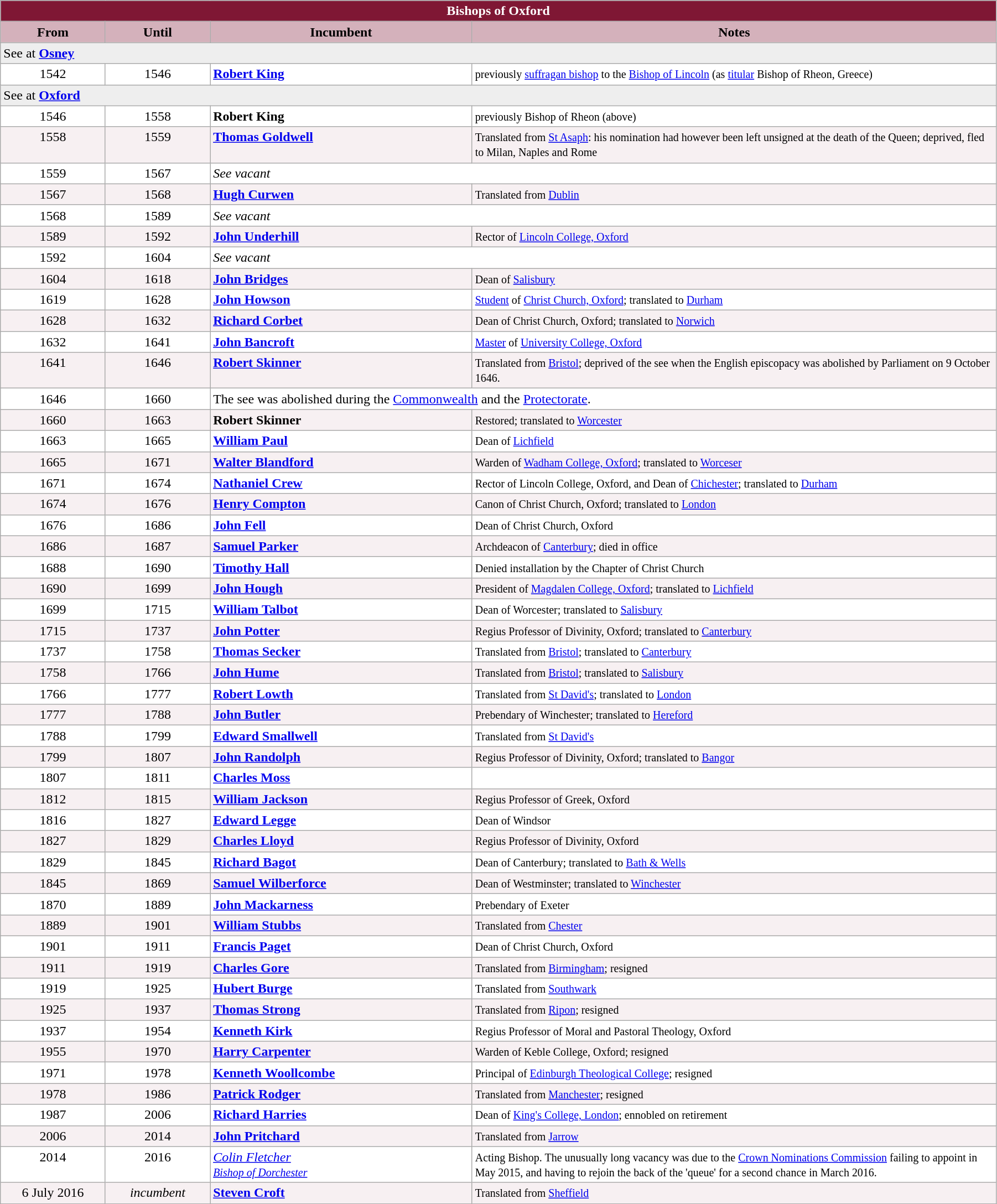<table class="wikitable" style="width:95%;">
<tr>
<th colspan="4" style="background:#7f1734; color:white;">Bishops of Oxford</th>
</tr>
<tr>
<th style="background:#d4b1bb; width:10%;">From</th>
<th style="background:#d4b1bb; width:10%;">Until</th>
<th style="background:#d4b1bb; width:25%;">Incumbent</th>
<th style="background:#d4b1bb; width:50%;">Notes</th>
</tr>
<tr style="vertical-align:top; background:#eee;">
<td colspan="4">See at <strong><a href='#'>Osney</a></strong></td>
</tr>
<tr style="vertical-align:top; background:white;">
<td style="text-align: center;">1542</td>
<td style="text-align: center;">1546</td>
<td> <strong><a href='#'>Robert King</a></strong></td>
<td><small>previously <a href='#'>suffragan bishop</a> to the <a href='#'>Bishop of Lincoln</a> (as <a href='#'>titular</a> Bishop of Rheon, Greece)</small></td>
</tr>
<tr style="vertical-align:top; background:#eee;">
<td colspan="4">See at <strong><a href='#'>Oxford</a></strong></td>
</tr>
<tr style="vertical-align:top; background:white;">
<td style="text-align: center;">1546</td>
<td style="text-align: center;">1558</td>
<td> <strong>Robert King</strong></td>
<td><small>previously Bishop of Rheon (above)</small></td>
</tr>
<tr style="vertical-align:top; background:#f7f0f2;">
<td style="text-align: center;">1558</td>
<td style="text-align: center;">1559</td>
<td> <strong><a href='#'>Thomas Goldwell</a></strong></td>
<td><small>Translated from <a href='#'>St Asaph</a>: his nomination had however been left unsigned at the death of the Queen; deprived, fled to Milan, Naples and Rome</small></td>
</tr>
<tr style="vertical-align:top; background:white;">
<td style="text-align: center;">1559</td>
<td style="text-align: center;">1567</td>
<td colspan="2"><em>See vacant</em></td>
</tr>
<tr style="vertical-align:top; background:#f7f0f2;">
<td style="text-align: center;">1567</td>
<td style="text-align: center;">1568</td>
<td> <strong><a href='#'>Hugh Curwen</a></strong></td>
<td><small>Translated from <a href='#'>Dublin</a></small></td>
</tr>
<tr style="vertical-align:top; background:white;">
<td style="text-align: center;">1568</td>
<td style="text-align: center;">1589</td>
<td colspan="2"><em>See vacant</em></td>
</tr>
<tr style="vertical-align:top; background:#f7f0f2;">
<td style="text-align: center;">1589</td>
<td style="text-align: center;">1592</td>
<td> <strong><a href='#'>John Underhill</a></strong></td>
<td><small>Rector of <a href='#'>Lincoln College, Oxford</a></small></td>
</tr>
<tr style="vertical-align:top; background:white;">
<td style="text-align: center;">1592</td>
<td style="text-align: center;">1604</td>
<td colspan="2"><em>See vacant</em></td>
</tr>
<tr style="vertical-align:top; background:#f7f0f2;">
<td style="text-align: center;">1604</td>
<td style="text-align: center;">1618</td>
<td> <strong><a href='#'>John Bridges</a></strong></td>
<td><small>Dean of <a href='#'>Salisbury</a></small></td>
</tr>
<tr style="vertical-align:top; background:white;">
<td style="text-align: center;">1619</td>
<td style="text-align: center;">1628</td>
<td> <strong><a href='#'>John Howson</a></strong></td>
<td><small> <a href='#'>Student</a> of <a href='#'>Christ Church, Oxford</a>; translated to <a href='#'>Durham</a></small></td>
</tr>
<tr style="vertical-align:top; background:#f7f0f2;">
<td style="text-align: center;">1628</td>
<td style="text-align: center;">1632</td>
<td> <strong><a href='#'>Richard Corbet</a></strong></td>
<td><small>Dean of Christ Church, Oxford; translated to <a href='#'>Norwich</a></small></td>
</tr>
<tr style="vertical-align:top; background:white;">
<td style="text-align: center;">1632</td>
<td style="text-align: center;">1641</td>
<td> <strong><a href='#'>John Bancroft</a></strong></td>
<td><small><a href='#'>Master</a> of <a href='#'>University College, Oxford</a></small></td>
</tr>
<tr style="vertical-align:top; background:#f7f0f2;">
<td style="text-align: center;">1641</td>
<td style="text-align: center;">1646</td>
<td> <strong><a href='#'>Robert Skinner</a></strong></td>
<td><small>Translated from <a href='#'>Bristol</a>; deprived of the see when the English episcopacy was abolished by Parliament on 9 October 1646.</small></td>
</tr>
<tr style="vertical-align:top; background:white;">
<td align=center>1646</td>
<td align=center>1660</td>
<td colspan=2>The see was abolished during the <a href='#'>Commonwealth</a> and the <a href='#'>Protectorate</a>.</td>
</tr>
<tr style="vertical-align:top; background:#f7f0f2;">
<td style="text-align: center;">1660</td>
<td style="text-align: center;">1663</td>
<td> <strong>Robert Skinner</strong></td>
<td><small>Restored; translated to <a href='#'>Worcester</a></small></td>
</tr>
<tr style="vertical-align:top; background:white;">
<td style="text-align: center;">1663</td>
<td style="text-align: center;">1665</td>
<td> <strong><a href='#'>William Paul</a></strong></td>
<td><small>Dean of <a href='#'>Lichfield</a></small></td>
</tr>
<tr style="vertical-align:top; background:#f7f0f2;">
<td style="text-align: center;">1665</td>
<td style="text-align: center;">1671</td>
<td> <strong><a href='#'>Walter Blandford</a></strong></td>
<td><small>Warden of <a href='#'>Wadham College, Oxford</a>; translated to <a href='#'>Worceser</a></small></td>
</tr>
<tr style="vertical-align:top; background:white;">
<td style="text-align: center;">1671</td>
<td style="text-align: center;">1674</td>
<td> <strong><a href='#'>Nathaniel Crew</a></strong></td>
<td><small>Rector of Lincoln College, Oxford, and Dean of <a href='#'>Chichester</a>; translated to <a href='#'>Durham</a></small></td>
</tr>
<tr style="vertical-align:top; background:#f7f0f2;">
<td style="text-align: center;">1674</td>
<td style="text-align: center;">1676</td>
<td> <strong><a href='#'>Henry Compton</a></strong></td>
<td><small>Canon of Christ Church, Oxford; translated to <a href='#'>London</a></small></td>
</tr>
<tr style="vertical-align:top; background:white;">
<td style="text-align: center;">1676</td>
<td style="text-align: center;">1686</td>
<td> <strong><a href='#'>John Fell</a></strong></td>
<td><small>Dean of Christ Church, Oxford</small></td>
</tr>
<tr style="vertical-align:top; background:#f7f0f2;">
<td style="text-align: center;">1686</td>
<td style="text-align: center;">1687</td>
<td> <strong><a href='#'>Samuel Parker</a></strong></td>
<td><small>Archdeacon of <a href='#'>Canterbury</a>; died in office</small></td>
</tr>
<tr style="vertical-align:top; background:white;">
<td style="text-align: center;">1688</td>
<td style="text-align: center;">1690</td>
<td> <strong><a href='#'>Timothy Hall</a></strong></td>
<td><small>Denied installation by the Chapter of Christ Church</small></td>
</tr>
<tr style="vertical-align:top; background:#f7f0f2;">
<td style="text-align: center;">1690</td>
<td style="text-align: center;">1699</td>
<td> <strong><a href='#'>John Hough</a></strong></td>
<td><small>President of <a href='#'>Magdalen College, Oxford</a>; translated to <a href='#'>Lichfield</a></small></td>
</tr>
<tr style="vertical-align:top; background:white;">
<td style="text-align: center;">1699</td>
<td style="text-align: center;">1715</td>
<td> <strong><a href='#'>William Talbot</a></strong></td>
<td><small>Dean of Worcester; translated to <a href='#'>Salisbury</a></small></td>
</tr>
<tr style="vertical-align:top; background:#f7f0f2;">
<td style="text-align: center;">1715</td>
<td style="text-align: center;">1737</td>
<td> <strong><a href='#'>John Potter</a></strong></td>
<td><small>Regius Professor of Divinity, Oxford; translated to <a href='#'>Canterbury</a></small></td>
</tr>
<tr style="vertical-align:top; background:white;">
<td style="text-align: center;">1737</td>
<td style="text-align: center;">1758</td>
<td> <strong><a href='#'>Thomas Secker</a></strong></td>
<td><small>Translated from <a href='#'>Bristol</a>; translated to <a href='#'>Canterbury</a></small></td>
</tr>
<tr style="vertical-align:top; background:#f7f0f2;">
<td style="text-align: center;">1758</td>
<td style="text-align: center;">1766</td>
<td> <strong><a href='#'>John Hume</a></strong></td>
<td><small>Translated from <a href='#'>Bristol</a>; translated to <a href='#'>Salisbury</a></small></td>
</tr>
<tr style="vertical-align:top; background:white;">
<td style="text-align: center;">1766</td>
<td style="text-align: center;">1777</td>
<td> <strong><a href='#'>Robert Lowth</a></strong></td>
<td><small>Translated from <a href='#'>St David's</a>; translated to <a href='#'>London</a></small></td>
</tr>
<tr style="vertical-align:top; background:#f7f0f2;">
<td style="text-align: center;">1777</td>
<td style="text-align: center;">1788</td>
<td> <strong><a href='#'>John Butler</a></strong></td>
<td><small>Prebendary of Winchester; translated to <a href='#'>Hereford</a></small></td>
</tr>
<tr style="vertical-align:top; background:white;">
<td style="text-align: center;">1788</td>
<td style="text-align: center;">1799</td>
<td> <strong><a href='#'>Edward Smallwell</a></strong></td>
<td><small>Translated from <a href='#'>St David's</a></small></td>
</tr>
<tr style="vertical-align:top; background:#f7f0f2;">
<td style="text-align: center;">1799</td>
<td style="text-align: center;">1807</td>
<td> <strong><a href='#'>John Randolph</a></strong></td>
<td><small>Regius Professor of Divinity, Oxford; translated to <a href='#'>Bangor</a></small></td>
</tr>
<tr style="vertical-align:top; background:white;">
<td style="text-align: center;">1807</td>
<td style="text-align: center;">1811</td>
<td> <strong><a href='#'>Charles Moss</a></strong></td>
<td></td>
</tr>
<tr style="vertical-align:top; background:#f7f0f2;">
<td style="text-align: center;">1812</td>
<td style="text-align: center;">1815</td>
<td> <strong><a href='#'>William Jackson</a></strong></td>
<td><small>Regius Professor of Greek, Oxford</small></td>
</tr>
<tr style="vertical-align:top; background:white;">
<td style="text-align: center;">1816</td>
<td style="text-align: center;">1827</td>
<td> <strong><a href='#'>Edward Legge</a></strong></td>
<td><small>Dean of Windsor</small></td>
</tr>
<tr style="vertical-align:top; background:#f7f0f2;">
<td style="text-align: center;">1827</td>
<td style="text-align: center;">1829</td>
<td> <strong><a href='#'>Charles Lloyd</a></strong></td>
<td><small>Regius Professor of Divinity, Oxford</small></td>
</tr>
<tr style="vertical-align:top; background:white;">
<td style="text-align: center;">1829</td>
<td style="text-align: center;">1845</td>
<td> <strong><a href='#'>Richard Bagot</a></strong></td>
<td><small>Dean of Canterbury; translated to <a href='#'>Bath & Wells</a></small></td>
</tr>
<tr style="vertical-align:top; background:#f7f0f2;">
<td style="text-align: center;">1845</td>
<td style="text-align: center;">1869</td>
<td> <strong><a href='#'>Samuel Wilberforce</a></strong></td>
<td><small>Dean of Westminster; translated to <a href='#'>Winchester</a></small></td>
</tr>
<tr style="vertical-align:top; background:white;">
<td style="text-align: center;">1870</td>
<td style="text-align: center;">1889</td>
<td> <strong><a href='#'>John Mackarness</a></strong></td>
<td><small>Prebendary of Exeter</small></td>
</tr>
<tr style="vertical-align:top; background:#f7f0f2;">
<td style="text-align: center;">1889</td>
<td style="text-align: center;">1901</td>
<td> <strong><a href='#'>William Stubbs</a></strong></td>
<td><small>Translated from <a href='#'>Chester</a></small></td>
</tr>
<tr style="vertical-align:top; background:white;">
<td style="text-align: center;">1901</td>
<td style="text-align: center;">1911</td>
<td> <strong><a href='#'>Francis Paget</a></strong></td>
<td><small>Dean of Christ Church, Oxford</small></td>
</tr>
<tr style="vertical-align:top; background:#f7f0f2;">
<td style="text-align: center;">1911</td>
<td style="text-align: center;">1919</td>
<td> <strong><a href='#'>Charles Gore</a></strong></td>
<td><small>Translated from <a href='#'>Birmingham</a>; resigned</small></td>
</tr>
<tr style="vertical-align:top; background:white;">
<td style="text-align: center;">1919</td>
<td style="text-align: center;">1925</td>
<td> <strong><a href='#'>Hubert Burge</a></strong></td>
<td><small>Translated from <a href='#'>Southwark</a></small></td>
</tr>
<tr style="vertical-align:top; background:#f7f0f2;">
<td style="text-align: center;">1925</td>
<td style="text-align: center;">1937</td>
<td> <strong><a href='#'>Thomas Strong</a></strong></td>
<td><small>Translated from <a href='#'>Ripon</a>; resigned</small></td>
</tr>
<tr style="vertical-align:top; background:white;">
<td style="text-align: center;">1937</td>
<td style="text-align: center;">1954</td>
<td> <strong><a href='#'>Kenneth Kirk</a></strong></td>
<td><small>Regius Professor of Moral and Pastoral Theology, Oxford</small></td>
</tr>
<tr style="vertical-align:top; background:#f7f0f2;">
<td style="text-align: center;">1955</td>
<td style="text-align: center;">1970</td>
<td> <strong><a href='#'>Harry Carpenter</a></strong></td>
<td><small>Warden of Keble College, Oxford; resigned</small></td>
</tr>
<tr style="vertical-align:top; background:white;">
<td style="text-align: center;">1971</td>
<td style="text-align: center;">1978</td>
<td> <strong><a href='#'>Kenneth Woollcombe</a></strong></td>
<td><small>Principal of <a href='#'>Edinburgh Theological College</a>; resigned</small></td>
</tr>
<tr style="vertical-align:top; background:#f7f0f2;">
<td style="text-align: center;">1978</td>
<td style="text-align: center;">1986</td>
<td> <strong><a href='#'>Patrick Rodger</a></strong></td>
<td><small>Translated from <a href='#'>Manchester</a>; resigned</small></td>
</tr>
<tr style="vertical-align:top; background:white;">
<td style="text-align: center;">1987</td>
<td style="text-align: center;">2006</td>
<td> <strong><a href='#'>Richard Harries</a></strong></td>
<td><small>Dean of <a href='#'>King's College, London</a>; ennobled on retirement</small></td>
</tr>
<tr style="vertical-align:top; background:#f7f0f2;">
<td style="text-align: center;">2006</td>
<td style="text-align: center;">2014</td>
<td> <strong><a href='#'>John Pritchard</a></strong></td>
<td><small>Translated from <a href='#'>Jarrow</a></small></td>
</tr>
<tr style="vertical-align:top; background:white;">
<td style="text-align: center;">2014</td>
<td style="text-align: center;">2016</td>
<td><em><a href='#'>Colin Fletcher</a></em><br><small><em><a href='#'>Bishop of Dorchester</a></em></small></td>
<td><small>Acting Bishop. The unusually long vacancy was due to the <a href='#'>Crown Nominations Commission</a> failing to appoint in May 2015, and having to rejoin the back of the 'queue' for a second chance in March 2016.</small></td>
</tr>
<tr style="vertical-align:top; background:#f7f0f2;">
<td style="text-align: center;">6 July 2016</td>
<td style="text-align: center;"><em>incumbent</em></td>
<td> <strong><a href='#'>Steven Croft</a></strong></td>
<td><small>Translated from <a href='#'>Sheffield</a></small></td>
</tr>
</table>
